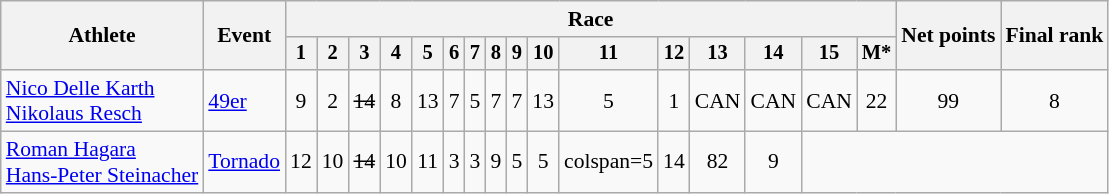<table class="wikitable" style="font-size:90%">
<tr>
<th rowspan=2>Athlete</th>
<th rowspan=2>Event</th>
<th colspan=16>Race</th>
<th rowspan=2>Net points</th>
<th rowspan=2>Final rank</th>
</tr>
<tr style="font-size:95%">
<th>1</th>
<th>2</th>
<th>3</th>
<th>4</th>
<th>5</th>
<th>6</th>
<th>7</th>
<th>8</th>
<th>9</th>
<th>10</th>
<th>11</th>
<th>12</th>
<th>13</th>
<th>14</th>
<th>15</th>
<th>M*</th>
</tr>
<tr align=center>
<td align=left><a href='#'>Nico Delle Karth</a> <br><a href='#'>Nikolaus Resch</a></td>
<td align=left><a href='#'>49er</a></td>
<td>9</td>
<td>2</td>
<td><s>14</s></td>
<td>8</td>
<td>13</td>
<td>7</td>
<td>5</td>
<td>7</td>
<td>7</td>
<td>13</td>
<td>5</td>
<td>1</td>
<td>CAN</td>
<td>CAN</td>
<td>CAN</td>
<td>22</td>
<td>99</td>
<td>8</td>
</tr>
<tr align=center>
<td align=left><a href='#'>Roman Hagara</a><br><a href='#'>Hans-Peter Steinacher</a></td>
<td align=left><a href='#'>Tornado</a></td>
<td>12</td>
<td>10</td>
<td><s>14</s></td>
<td>10</td>
<td>11</td>
<td>3</td>
<td>3</td>
<td>9</td>
<td>5</td>
<td>5</td>
<td>colspan=5 </td>
<td>14</td>
<td>82</td>
<td>9</td>
</tr>
</table>
